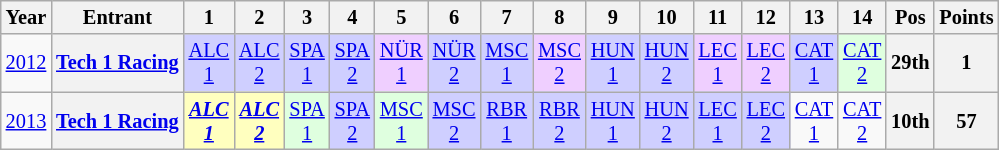<table class="wikitable" style="text-align:center; font-size:85%">
<tr>
<th>Year</th>
<th>Entrant</th>
<th>1</th>
<th>2</th>
<th>3</th>
<th>4</th>
<th>5</th>
<th>6</th>
<th>7</th>
<th>8</th>
<th>9</th>
<th>10</th>
<th>11</th>
<th>12</th>
<th>13</th>
<th>14</th>
<th>Pos</th>
<th>Points</th>
</tr>
<tr>
<td><a href='#'>2012</a></td>
<th nowrap><a href='#'>Tech 1 Racing</a></th>
<td style="background:#CFCFFF;"><a href='#'>ALC<br>1</a><br></td>
<td style="background:#CFCFFF;"><a href='#'>ALC<br>2</a><br></td>
<td style="background:#CFCFFF;"><a href='#'>SPA<br>1</a><br></td>
<td style="background:#CFCFFF;"><a href='#'>SPA<br>2</a><br></td>
<td style="background:#EFCFFF;"><a href='#'>NÜR<br>1</a><br></td>
<td style="background:#CFCFFF;"><a href='#'>NÜR<br>2</a><br></td>
<td style="background:#CFCFFF;"><a href='#'>MSC<br>1</a><br></td>
<td style="background:#EFCFFF;"><a href='#'>MSC<br>2</a><br></td>
<td style="background:#CFCFFF;"><a href='#'>HUN<br>1</a><br></td>
<td style="background:#CFCFFF;"><a href='#'>HUN<br>2</a><br></td>
<td style="background:#EFCFFF;"><a href='#'>LEC<br>1</a><br></td>
<td style="background:#EFCFFF;"><a href='#'>LEC<br>2</a><br></td>
<td style="background:#CFCFFF;"><a href='#'>CAT<br>1</a><br></td>
<td style="background:#DFFFDF;"><a href='#'>CAT<br>2</a><br></td>
<th>29th</th>
<th>1</th>
</tr>
<tr>
<td><a href='#'>2013</a></td>
<th nowrap><a href='#'>Tech 1 Racing</a></th>
<td style="background:#FFFFBF;"><strong><em><a href='#'>ALC<br>1</a></em></strong><br></td>
<td style="background:#FFFFBF;"><strong><em><a href='#'>ALC<br>2</a></em></strong><br></td>
<td style="background:#DFFFDF;"><a href='#'>SPA<br>1</a><br></td>
<td style="background:#CFCFFF;"><a href='#'>SPA<br>2</a><br></td>
<td style="background:#DFFFDF;"><a href='#'>MSC<br>1</a><br></td>
<td style="background:#CFCFFF;"><a href='#'>MSC<br>2</a><br></td>
<td style="background:#CFCFFF;"><a href='#'>RBR<br>1</a><br></td>
<td style="background:#CFCFFF;"><a href='#'>RBR<br>2</a><br></td>
<td style="background:#CFCFFF;"><a href='#'>HUN<br>1</a><br></td>
<td style="background:#CFCFFF;"><a href='#'>HUN<br>2</a><br></td>
<td style="background:#CFCFFF;"><a href='#'>LEC<br>1</a><br></td>
<td style="background:#CFCFFF;"><a href='#'>LEC<br>2</a><br></td>
<td><a href='#'>CAT<br>1</a></td>
<td><a href='#'>CAT<br>2</a></td>
<th>10th</th>
<th>57</th>
</tr>
</table>
